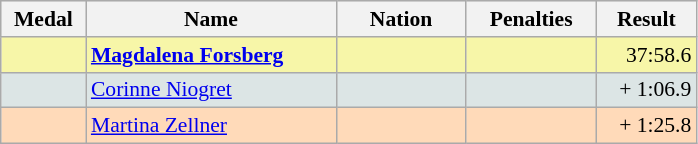<table class=wikitable style="border:1px solid #AAAAAA;font-size:90%">
<tr bgcolor="#E4E4E4">
<th style="border-bottom:1px solid #AAAAAA" width=50>Medal</th>
<th style="border-bottom:1px solid #AAAAAA" width=160>Name</th>
<th style="border-bottom:1px solid #AAAAAA" width=80>Nation</th>
<th style="border-bottom:1px solid #AAAAAA" width=80>Penalties</th>
<th style="border-bottom:1px solid #AAAAAA" width=60>Result</th>
</tr>
<tr bgcolor="#F7F6A8">
<td align="center"></td>
<td><strong><a href='#'>Magdalena Forsberg</a></strong></td>
<td align="center"></td>
<td align="center"></td>
<td align="right">37:58.6</td>
</tr>
<tr bgcolor="#DCE5E5">
<td align="center"></td>
<td><a href='#'>Corinne Niogret</a></td>
<td align="center"></td>
<td align="center"></td>
<td align="right">+ 1:06.9</td>
</tr>
<tr bgcolor="#FFDAB9">
<td align="center"></td>
<td><a href='#'>Martina Zellner</a></td>
<td align="center"></td>
<td align="center"></td>
<td align="right">+ 1:25.8</td>
</tr>
</table>
